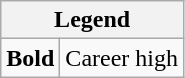<table class="wikitable mw-collapsible mw-collapsed">
<tr>
<th colspan="2">Legend</th>
</tr>
<tr>
<td><strong>Bold</strong></td>
<td>Career high</td>
</tr>
</table>
